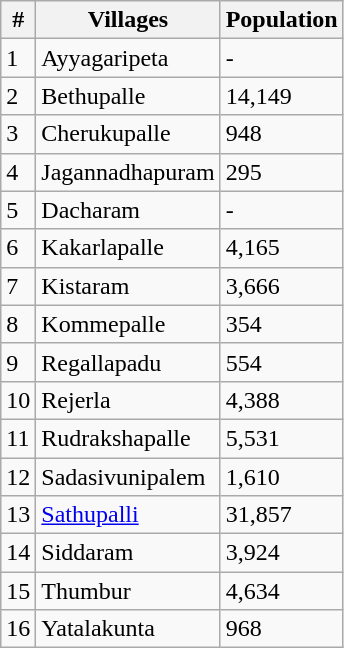<table class="wikitable">
<tr>
<th>#</th>
<th>Villages</th>
<th>Population</th>
</tr>
<tr>
<td>1</td>
<td>Ayyagaripeta</td>
<td>-</td>
</tr>
<tr>
<td>2</td>
<td>Bethupalle</td>
<td>14,149</td>
</tr>
<tr>
<td>3</td>
<td>Cherukupalle</td>
<td>948</td>
</tr>
<tr>
<td>4</td>
<td>Jagannadhapuram</td>
<td>295</td>
</tr>
<tr>
<td>5</td>
<td>Dacharam</td>
<td>-</td>
</tr>
<tr>
<td>6</td>
<td>Kakarlapalle</td>
<td>4,165</td>
</tr>
<tr>
<td>7</td>
<td>Kistaram</td>
<td>3,666</td>
</tr>
<tr>
<td>8</td>
<td>Kommepalle</td>
<td>354</td>
</tr>
<tr>
<td>9</td>
<td>Regallapadu</td>
<td>554</td>
</tr>
<tr>
<td>10</td>
<td>Rejerla</td>
<td>4,388</td>
</tr>
<tr>
<td>11</td>
<td>Rudrakshapalle</td>
<td>5,531</td>
</tr>
<tr>
<td>12</td>
<td>Sadasivunipalem</td>
<td>1,610</td>
</tr>
<tr>
<td>13</td>
<td><a href='#'>Sathupalli</a></td>
<td>31,857</td>
</tr>
<tr>
<td>14</td>
<td>Siddaram</td>
<td>3,924</td>
</tr>
<tr>
<td>15</td>
<td>Thumbur</td>
<td>4,634</td>
</tr>
<tr>
<td>16</td>
<td>Yatalakunta</td>
<td>968</td>
</tr>
</table>
